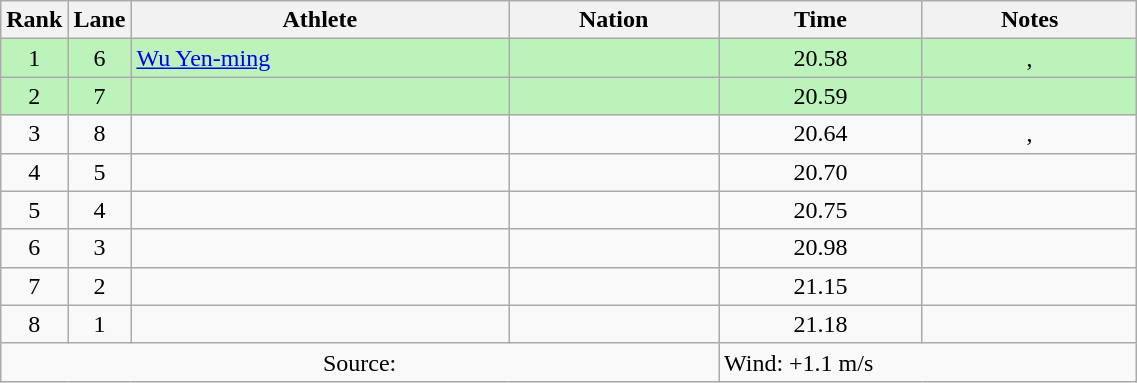<table class="wikitable sortable" style="text-align:center;width: 60%;">
<tr>
<th scope="col" style="width: 10px;">Rank</th>
<th scope="col" style="width: 10px;">Lane</th>
<th scope="col">Athlete</th>
<th scope="col">Nation</th>
<th scope="col">Time</th>
<th scope="col">Notes</th>
</tr>
<tr bgcolor=bbf3bb>
<td>1</td>
<td>6</td>
<td align=left><a href='#'>Wu Yen-ming</a></td>
<td align=left></td>
<td>20.58</td>
<td>, </td>
</tr>
<tr bgcolor=bbf3bb>
<td>2</td>
<td>7</td>
<td align=left></td>
<td align=left></td>
<td>20.59</td>
<td></td>
</tr>
<tr>
<td>3</td>
<td>8</td>
<td align=left></td>
<td align=left></td>
<td>20.64</td>
<td>, </td>
</tr>
<tr>
<td>4</td>
<td>5</td>
<td align=left></td>
<td align=left></td>
<td>20.70</td>
<td></td>
</tr>
<tr>
<td>5</td>
<td>4</td>
<td align=left></td>
<td align=left></td>
<td>20.75</td>
<td></td>
</tr>
<tr>
<td>6</td>
<td>3</td>
<td align=left></td>
<td align=left></td>
<td>20.98</td>
<td></td>
</tr>
<tr>
<td>7</td>
<td>2</td>
<td align=left></td>
<td align=left></td>
<td>21.15</td>
<td></td>
</tr>
<tr>
<td>8</td>
<td>1</td>
<td align=left></td>
<td align=left></td>
<td>21.18</td>
<td></td>
</tr>
<tr class="sortbottom">
<td colspan="4">Source:</td>
<td colspan="2" style="text-align:left;">Wind: +1.1 m/s</td>
</tr>
</table>
